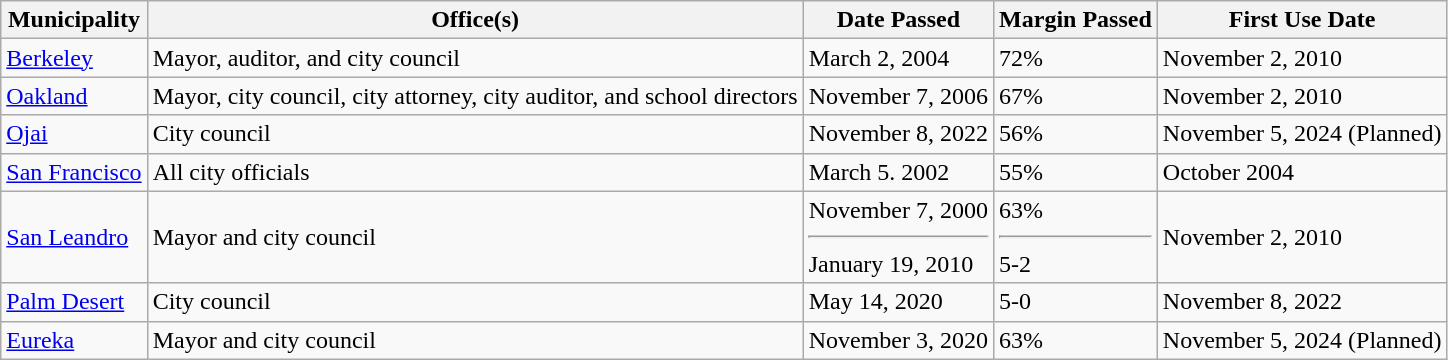<table class="wikitable">
<tr>
<th>Municipality</th>
<th>Office(s)</th>
<th>Date Passed</th>
<th>Margin Passed</th>
<th>First Use Date</th>
</tr>
<tr>
<td><a href='#'>Berkeley</a></td>
<td>Mayor, auditor, and city council</td>
<td>March 2, 2004</td>
<td>72%</td>
<td>November 2, 2010</td>
</tr>
<tr>
<td><a href='#'>Oakland</a></td>
<td>Mayor, city council, city attorney, city auditor, and school directors</td>
<td>November 7, 2006</td>
<td>67%</td>
<td>November 2, 2010</td>
</tr>
<tr>
<td><a href='#'>Ojai</a></td>
<td>City council</td>
<td>November 8, 2022</td>
<td>56%</td>
<td>November 5, 2024 (Planned)</td>
</tr>
<tr>
<td><a href='#'>San Francisco</a></td>
<td>All city officials</td>
<td>March 5. 2002</td>
<td>55%</td>
<td>October 2004</td>
</tr>
<tr>
<td><a href='#'>San Leandro</a></td>
<td>Mayor and city council</td>
<td>November 7, 2000<hr>January 19, 2010</td>
<td>63%<hr>5-2</td>
<td>November 2, 2010</td>
</tr>
<tr>
<td><a href='#'>Palm Desert</a></td>
<td>City council</td>
<td>May 14, 2020</td>
<td>5-0</td>
<td>November 8, 2022</td>
</tr>
<tr>
<td><a href='#'>Eureka</a></td>
<td>Mayor and city council</td>
<td>November 3, 2020</td>
<td>63%</td>
<td>November 5, 2024 (Planned)</td>
</tr>
</table>
